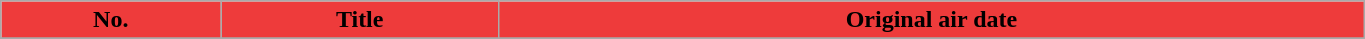<table class="wikitable plainrowheaders" width="72%">
<tr>
<th style="background-color: #EE3B3B;">No.</th>
<th style="background-color: #EE3B3B;">Title</th>
<th style="background-color: #EE3B3B;">Original air date</th>
</tr>
<tr>
</tr>
</table>
